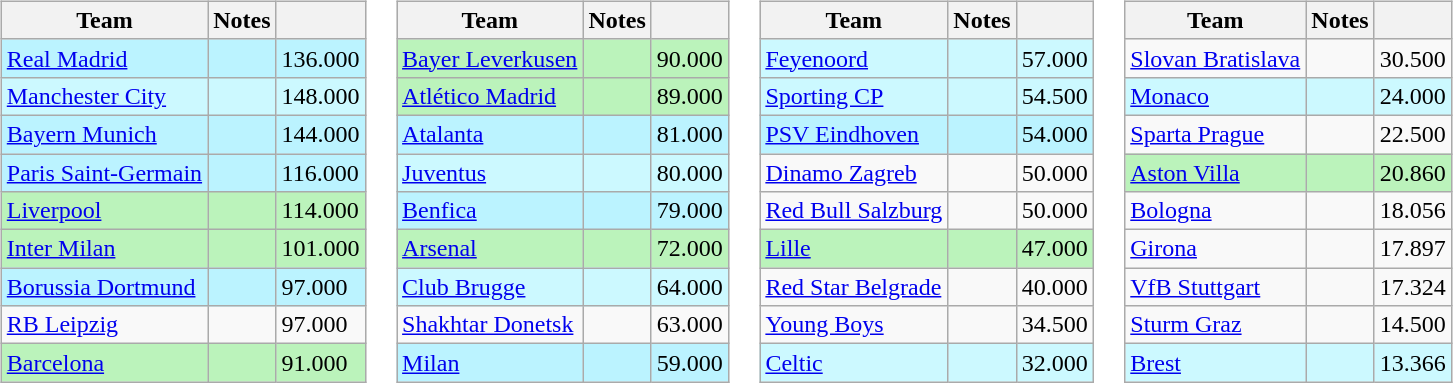<table>
<tr style="vertical-align:top">
<td><br><table class="wikitable defaultleft col2center col3right">
<tr>
<th>Team</th>
<th>Notes</th>
<th></th>
</tr>
<tr style="background-color:#BBF3FF">
<td> <a href='#'>Real Madrid</a></td>
<td></td>
<td>136.000</td>
</tr>
<tr style="background-color:#CCF9FF">
<td> <a href='#'>Manchester City</a></td>
<td></td>
<td>148.000</td>
</tr>
<tr style="background-color:#BBF3FF">
<td> <a href='#'>Bayern Munich</a></td>
<td></td>
<td>144.000</td>
</tr>
<tr style="background-color:#BBF3FF">
<td> <a href='#'>Paris Saint-Germain</a></td>
<td></td>
<td>116.000</td>
</tr>
<tr style="background-color:#BBF3BB">
<td> <a href='#'>Liverpool</a></td>
<td></td>
<td>114.000</td>
</tr>
<tr style="background-color:#BBF3BB">
<td> <a href='#'>Inter Milan</a></td>
<td></td>
<td>101.000</td>
</tr>
<tr style="background-color:#BBF3FF">
<td> <a href='#'>Borussia Dortmund</a></td>
<td></td>
<td>97.000</td>
</tr>
<tr>
<td> <a href='#'>RB Leipzig</a></td>
<td></td>
<td>97.000</td>
</tr>
<tr style="background-color:#BBF3BB">
<td> <a href='#'>Barcelona</a></td>
<td></td>
<td>91.000</td>
</tr>
</table>
</td>
<td><br><table class="wikitable defaultleft col2center col3right">
<tr>
<th>Team</th>
<th>Notes</th>
<th></th>
</tr>
<tr style="background-color:#BBF3BB">
<td> <a href='#'>Bayer Leverkusen</a></td>
<td></td>
<td>90.000</td>
</tr>
<tr style="background-color:#BBF3BB">
<td> <a href='#'>Atlético Madrid</a></td>
<td></td>
<td>89.000</td>
</tr>
<tr style="background-color:#BBF3FF">
<td> <a href='#'>Atalanta</a></td>
<td></td>
<td>81.000</td>
</tr>
<tr style="background-color:#CCF9FF">
<td> <a href='#'>Juventus</a></td>
<td></td>
<td>80.000</td>
</tr>
<tr style="background-color:#BBF3FF">
<td> <a href='#'>Benfica</a></td>
<td></td>
<td>79.000</td>
</tr>
<tr style="background-color:#BBF3BB">
<td> <a href='#'>Arsenal</a></td>
<td></td>
<td>72.000</td>
</tr>
<tr style="background-color:#CCF9FF">
<td> <a href='#'>Club Brugge</a></td>
<td></td>
<td>64.000</td>
</tr>
<tr>
<td> <a href='#'>Shakhtar Donetsk</a></td>
<td></td>
<td>63.000</td>
</tr>
<tr style="background-color:#BBF3FF">
<td> <a href='#'>Milan</a></td>
<td></td>
<td>59.000</td>
</tr>
</table>
</td>
<td><br><table class="wikitable defaultleft col2center col3right">
<tr>
<th>Team</th>
<th>Notes</th>
<th></th>
</tr>
<tr style="background-color:#CCF9FF">
<td> <a href='#'>Feyenoord</a></td>
<td></td>
<td>57.000</td>
</tr>
<tr style="background-color:#CCF9FF">
<td> <a href='#'>Sporting CP</a></td>
<td></td>
<td>54.500</td>
</tr>
<tr style="background-color:#BBF3FF">
<td> <a href='#'>PSV Eindhoven</a></td>
<td></td>
<td>54.000</td>
</tr>
<tr>
<td> <a href='#'>Dinamo Zagreb</a></td>
<td></td>
<td>50.000</td>
</tr>
<tr>
<td> <a href='#'>Red Bull Salzburg</a></td>
<td></td>
<td>50.000</td>
</tr>
<tr style="background-color:#BBF3BB">
<td> <a href='#'>Lille</a></td>
<td></td>
<td>47.000</td>
</tr>
<tr>
<td> <a href='#'>Red Star Belgrade</a></td>
<td></td>
<td>40.000</td>
</tr>
<tr>
<td> <a href='#'>Young Boys</a></td>
<td></td>
<td>34.500</td>
</tr>
<tr style="background-color:#CCF9FF">
<td> <a href='#'>Celtic</a></td>
<td></td>
<td>32.000</td>
</tr>
</table>
</td>
<td><br><table class="wikitable defaultleft col2center col3right">
<tr>
<th>Team</th>
<th>Notes</th>
<th></th>
</tr>
<tr>
<td> <a href='#'>Slovan Bratislava</a></td>
<td></td>
<td>30.500</td>
</tr>
<tr style="background-color:#CCF9FF">
<td> <a href='#'>Monaco</a></td>
<td></td>
<td>24.000</td>
</tr>
<tr>
<td> <a href='#'>Sparta Prague</a></td>
<td></td>
<td>22.500</td>
</tr>
<tr style="background-color:#BBF3BB">
<td> <a href='#'>Aston Villa</a></td>
<td></td>
<td>20.860</td>
</tr>
<tr>
<td> <a href='#'>Bologna</a></td>
<td></td>
<td>18.056</td>
</tr>
<tr>
<td> <a href='#'>Girona</a></td>
<td></td>
<td>17.897</td>
</tr>
<tr>
<td> <a href='#'>VfB Stuttgart</a></td>
<td></td>
<td>17.324</td>
</tr>
<tr>
<td> <a href='#'>Sturm Graz</a></td>
<td></td>
<td>14.500</td>
</tr>
<tr style="background-color:#CCF9FF">
<td> <a href='#'>Brest</a></td>
<td></td>
<td>13.366</td>
</tr>
</table>
</td>
</tr>
</table>
